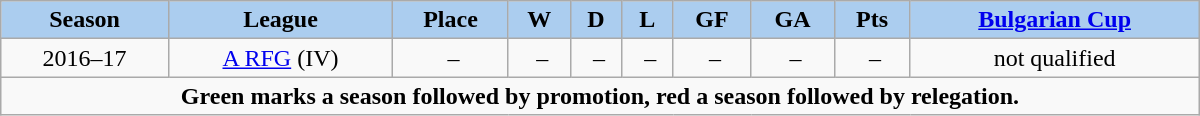<table class="wikitable" width="800px">
<tr>
<th style="background:#ABCDEF;">Season</th>
<th style="background:#ABCDEF;">League</th>
<th style="background:#ABCDEF;">Place</th>
<th style="background:#ABCDEF;">W</th>
<th style="background:#ABCDEF;">D</th>
<th style="background:#ABCDEF;">L</th>
<th style="background:#ABCDEF;">GF</th>
<th style="background:#ABCDEF;">GA</th>
<th style="background:#ABCDEF;">Pts</th>
<th style="background:#ABCDEF;"><a href='#'>Bulgarian Cup</a></th>
</tr>
<tr align="center">
<td>2016–17</td>
<td><a href='#'>A RFG</a> (IV)</td>
<td> –</td>
<td> –</td>
<td> –</td>
<td> –</td>
<td> –</td>
<td> –</td>
<td> –</td>
<td>not qualified</td>
</tr>
<tr>
<td colspan="12" align="center"><strong>Green marks a season followed by promotion, red a season followed by relegation.</strong></td>
</tr>
</table>
